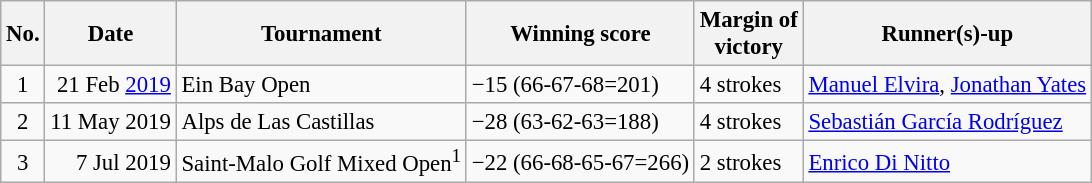<table class="wikitable" style="font-size:95%;">
<tr>
<th>No.</th>
<th>Date</th>
<th>Tournament</th>
<th>Winning score</th>
<th>Margin of<br>victory</th>
<th>Runner(s)-up</th>
</tr>
<tr>
<td align=center>1</td>
<td align=right>21 Feb <a href='#'>2019</a></td>
<td>Ein Bay Open</td>
<td>−15 (66-67-68=201)</td>
<td>4 strokes</td>
<td> <a href='#'>Manuel Elvira</a>,  <a href='#'>Jonathan Yates</a></td>
</tr>
<tr>
<td align=center>2</td>
<td align=right>11 May 2019</td>
<td>Alps de Las Castillas</td>
<td>−28 (63-62-63=188)</td>
<td>4 strokes</td>
<td> <a href='#'>Sebastián García Rodríguez</a></td>
</tr>
<tr>
<td align=center>3</td>
<td align=right>7 Jul 2019</td>
<td>Saint-Malo Golf Mixed Open<sup>1</sup></td>
<td>−22 (66-68-65-67=266)</td>
<td>2 strokes</td>
<td> <a href='#'>Enrico Di Nitto</a></td>
</tr>
</table>
